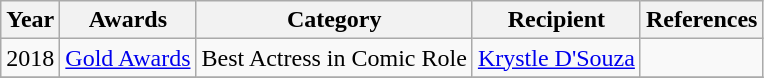<table class="wikitable sortable">
<tr>
<th>Year</th>
<th>Awards</th>
<th>Category</th>
<th>Recipient</th>
<th>References</th>
</tr>
<tr>
<td>2018</td>
<td><a href='#'>Gold Awards</a></td>
<td>Best Actress in Comic Role</td>
<td><a href='#'>Krystle D'Souza</a></td>
<td></td>
</tr>
<tr>
</tr>
</table>
